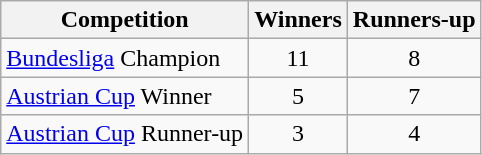<table class="wikitable sortable">
<tr>
<th>Competition</th>
<th>Winners</th>
<th>Runners-up</th>
</tr>
<tr>
<td><a href='#'>Bundesliga</a> Champion</td>
<td align=center>11</td>
<td align=center>8</td>
</tr>
<tr>
<td><a href='#'>Austrian Cup</a> Winner</td>
<td align=center>5</td>
<td align=center>7</td>
</tr>
<tr>
<td><a href='#'>Austrian Cup</a> Runner-up</td>
<td align=center>3</td>
<td align=center>4</td>
</tr>
</table>
